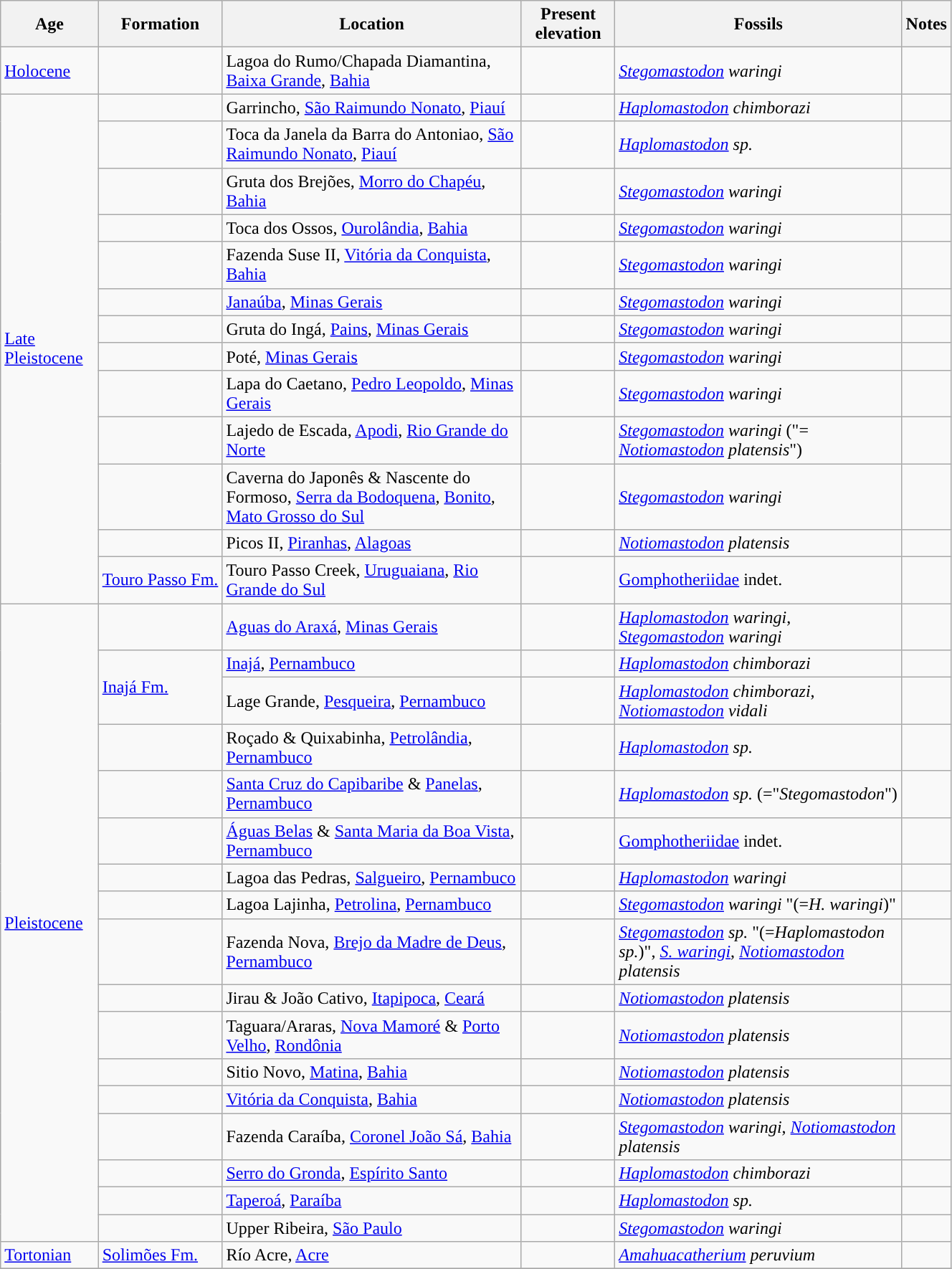<table class="wikitable sortable" style="width: 70%;">
<tr>
<th>Age</th>
<th>Formation</th>
<th>Location</th>
<th>Present elevation</th>
<th>Fossils</th>
<th class="unsortable">Notes</th>
</tr>
<tr>
<td style="background-color: "><a href='#'>Holocene</a></td>
<td></td>
<td>Lagoa do Rumo/Chapada Diamantina, <a href='#'>Baixa Grande</a>, <a href='#'>Bahia</a></td>
<td></td>
<td><em><a href='#'>Stegomastodon</a> waringi</em></td>
<td></td>
</tr>
<tr>
<td rowspan=13 style="background-color: "><a href='#'>Late Pleistocene</a></td>
<td></td>
<td>Garrincho, <a href='#'>São Raimundo Nonato</a>, <a href='#'>Piauí</a></td>
<td></td>
<td><em><a href='#'>Haplomastodon</a> chimborazi</em></td>
<td></td>
</tr>
<tr>
<td></td>
<td>Toca da Janela da Barra do Antoniao, <a href='#'>São Raimundo Nonato</a>, <a href='#'>Piauí</a></td>
<td></td>
<td><em><a href='#'>Haplomastodon</a> sp.</em></td>
<td></td>
</tr>
<tr>
<td></td>
<td>Gruta dos Brejões, <a href='#'>Morro do Chapéu</a>, <a href='#'>Bahia</a></td>
<td></td>
<td><em><a href='#'>Stegomastodon</a> waringi</em></td>
<td></td>
</tr>
<tr>
<td></td>
<td>Toca dos Ossos, <a href='#'>Ourolândia</a>, <a href='#'>Bahia</a></td>
<td></td>
<td><em><a href='#'>Stegomastodon</a> waringi</em></td>
<td></td>
</tr>
<tr>
<td></td>
<td>Fazenda Suse II, <a href='#'>Vitória da Conquista</a>, <a href='#'>Bahia</a></td>
<td></td>
<td><em><a href='#'>Stegomastodon</a> waringi</em></td>
<td></td>
</tr>
<tr>
<td></td>
<td><a href='#'>Janaúba</a>, <a href='#'>Minas Gerais</a></td>
<td></td>
<td><em><a href='#'>Stegomastodon</a> waringi</em></td>
<td></td>
</tr>
<tr>
<td></td>
<td>Gruta do Ingá, <a href='#'>Pains</a>, <a href='#'>Minas Gerais</a></td>
<td></td>
<td><em><a href='#'>Stegomastodon</a> waringi</em></td>
<td></td>
</tr>
<tr>
<td></td>
<td>Poté, <a href='#'>Minas Gerais</a></td>
<td></td>
<td><em><a href='#'>Stegomastodon</a> waringi</em></td>
<td></td>
</tr>
<tr>
<td></td>
<td>Lapa do Caetano, <a href='#'>Pedro Leopoldo</a>, <a href='#'>Minas Gerais</a></td>
<td></td>
<td><em><a href='#'>Stegomastodon</a> waringi</em></td>
<td></td>
</tr>
<tr>
<td></td>
<td>Lajedo de Escada, <a href='#'>Apodi</a>, <a href='#'>Rio Grande do Norte</a></td>
<td></td>
<td><em><a href='#'>Stegomastodon</a> waringi</em> ("= <em><a href='#'>Notiomastodon</a> platensis</em>")</td>
<td></td>
</tr>
<tr>
<td></td>
<td>Caverna do Japonês & Nascente do Formoso, <a href='#'>Serra da Bodoquena</a>, <a href='#'>Bonito</a>, <a href='#'>Mato Grosso do Sul</a></td>
<td></td>
<td><em><a href='#'>Stegomastodon</a> waringi</em></td>
<td></td>
</tr>
<tr>
<td></td>
<td>Picos II, <a href='#'>Piranhas</a>, <a href='#'>Alagoas</a></td>
<td></td>
<td><em><a href='#'>Notiomastodon</a> platensis</em></td>
<td></td>
</tr>
<tr>
<td><a href='#'>Touro Passo Fm.</a></td>
<td>Touro Passo Creek, <a href='#'>Uruguaiana</a>, <a href='#'>Rio Grande do Sul</a></td>
<td></td>
<td><a href='#'>Gomphotheriidae</a> indet.</td>
<td></td>
</tr>
<tr>
<td rowspan=17 style="background-color: "><a href='#'>Pleistocene</a></td>
<td></td>
<td><a href='#'>Aguas do Araxá</a>, <a href='#'>Minas Gerais</a></td>
<td></td>
<td><em><a href='#'>Haplomastodon</a> waringi</em>, <em><a href='#'>Stegomastodon</a> waringi</em></td>
<td></td>
</tr>
<tr>
<td rowspan=2><a href='#'>Inajá Fm.</a></td>
<td><a href='#'>Inajá</a>, <a href='#'>Pernambuco</a></td>
<td></td>
<td><em><a href='#'>Haplomastodon</a> chimborazi</em></td>
<td></td>
</tr>
<tr>
<td>Lage Grande, <a href='#'>Pesqueira</a>, <a href='#'>Pernambuco</a></td>
<td></td>
<td><em><a href='#'>Haplomastodon</a> chimborazi</em>, <em><a href='#'>Notiomastodon</a> vidali</em></td>
<td></td>
</tr>
<tr>
<td></td>
<td>Roçado & Quixabinha, <a href='#'>Petrolândia</a>, <a href='#'>Pernambuco</a></td>
<td></td>
<td><em><a href='#'>Haplomastodon</a> sp.</em></td>
<td></td>
</tr>
<tr>
<td></td>
<td><a href='#'>Santa Cruz do Capibaribe</a> & <a href='#'>Panelas</a>, <a href='#'>Pernambuco</a></td>
<td></td>
<td><em><a href='#'>Haplomastodon</a> sp.</em> (="<em>Stegomastodon</em>")</td>
<td></td>
</tr>
<tr>
<td></td>
<td><a href='#'>Águas Belas</a> & <a href='#'>Santa Maria da Boa Vista</a>, <a href='#'>Pernambuco</a></td>
<td></td>
<td><a href='#'>Gomphotheriidae</a> indet.</td>
<td></td>
</tr>
<tr>
<td></td>
<td>Lagoa das Pedras, <a href='#'>Salgueiro</a>, <a href='#'>Pernambuco</a></td>
<td></td>
<td><em><a href='#'>Haplomastodon</a> waringi</em></td>
<td></td>
</tr>
<tr>
<td></td>
<td>Lagoa Lajinha, <a href='#'>Petrolina</a>, <a href='#'>Pernambuco</a></td>
<td></td>
<td><em><a href='#'>Stegomastodon</a> waringi</em> "(=<em>H. waringi</em>)"</td>
<td></td>
</tr>
<tr>
<td></td>
<td>Fazenda Nova, <a href='#'>Brejo da Madre de Deus</a>, <a href='#'>Pernambuco</a></td>
<td></td>
<td><em><a href='#'>Stegomastodon</a> sp.</em> "(=<em>Haplomastodon sp.</em>)", <em><a href='#'>S. waringi</a></em>, <em><a href='#'>Notiomastodon</a> platensis</em></td>
<td></td>
</tr>
<tr>
<td></td>
<td>Jirau & João Cativo, <a href='#'>Itapipoca</a>, <a href='#'>Ceará</a></td>
<td></td>
<td><em><a href='#'>Notiomastodon</a> platensis</em></td>
<td></td>
</tr>
<tr>
<td></td>
<td>Taguara/Araras, <a href='#'>Nova Mamoré</a> & <a href='#'>Porto Velho</a>, <a href='#'>Rondônia</a></td>
<td></td>
<td><em><a href='#'>Notiomastodon</a> platensis</em></td>
<td></td>
</tr>
<tr>
<td></td>
<td>Sitio Novo, <a href='#'>Matina</a>, <a href='#'>Bahia</a></td>
<td></td>
<td><em><a href='#'>Notiomastodon</a> platensis</em></td>
<td></td>
</tr>
<tr>
<td></td>
<td><a href='#'>Vitória da Conquista</a>, <a href='#'>Bahia</a></td>
<td></td>
<td><em><a href='#'>Notiomastodon</a> platensis</em></td>
<td></td>
</tr>
<tr>
<td></td>
<td>Fazenda Caraíba, <a href='#'>Coronel João Sá</a>, <a href='#'>Bahia</a></td>
<td></td>
<td><em><a href='#'>Stegomastodon</a> waringi</em>, <em><a href='#'>Notiomastodon</a> platensis</em></td>
<td></td>
</tr>
<tr>
<td></td>
<td><a href='#'>Serro do Gronda</a>, <a href='#'>Espírito Santo</a></td>
<td></td>
<td><em><a href='#'>Haplomastodon</a> chimborazi</em></td>
<td></td>
</tr>
<tr>
<td></td>
<td><a href='#'>Taperoá</a>, <a href='#'>Paraíba</a></td>
<td></td>
<td><em><a href='#'>Haplomastodon</a> sp.</em></td>
<td></td>
</tr>
<tr>
<td></td>
<td>Upper Ribeira, <a href='#'>São Paulo</a></td>
<td></td>
<td><em><a href='#'>Stegomastodon</a> waringi</em></td>
<td></td>
</tr>
<tr>
<td style="background-color: "><a href='#'>Tortonian</a></td>
<td><a href='#'>Solimões Fm.</a></td>
<td>Río Acre, <a href='#'>Acre</a></td>
<td></td>
<td><em><a href='#'>Amahuacatherium</a> peruvium</em></td>
<td></td>
</tr>
<tr>
</tr>
</table>
